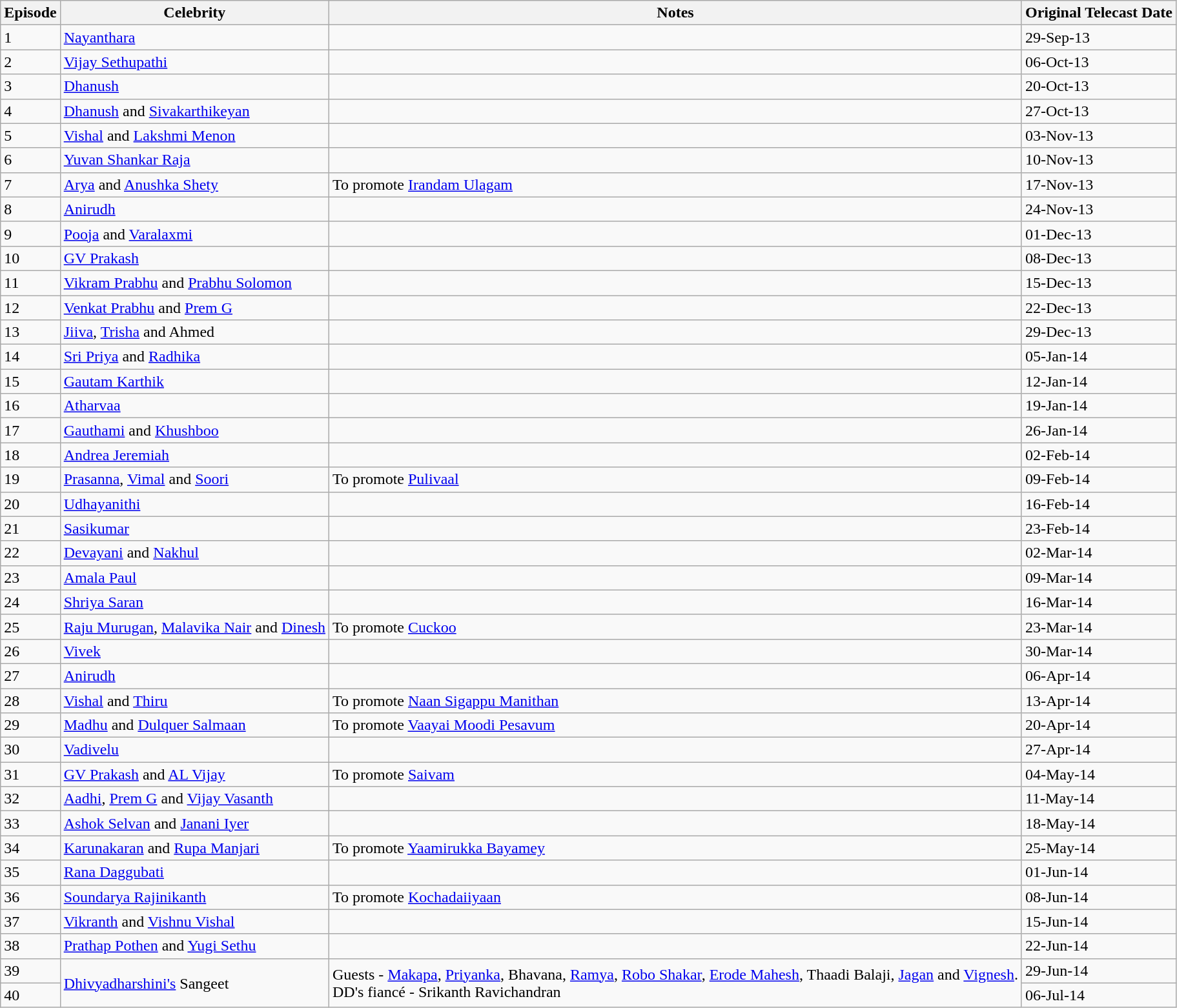<table class="wikitable">
<tr>
<th>Episode</th>
<th>Celebrity</th>
<th>Notes</th>
<th>Original Telecast Date</th>
</tr>
<tr>
<td>1</td>
<td><a href='#'>Nayanthara</a></td>
<td></td>
<td>29-Sep-13</td>
</tr>
<tr>
<td>2</td>
<td><a href='#'>Vijay Sethupathi</a></td>
<td></td>
<td>06-Oct-13</td>
</tr>
<tr>
<td>3</td>
<td><a href='#'>Dhanush</a></td>
<td></td>
<td>20-Oct-13</td>
</tr>
<tr>
<td>4</td>
<td><a href='#'>Dhanush</a> and <a href='#'>Sivakarthikeyan</a></td>
<td></td>
<td>27-Oct-13</td>
</tr>
<tr>
<td>5</td>
<td><a href='#'>Vishal</a> and <a href='#'>Lakshmi Menon</a></td>
<td></td>
<td>03-Nov-13</td>
</tr>
<tr>
<td>6</td>
<td><a href='#'>Yuvan Shankar Raja</a></td>
<td></td>
<td>10-Nov-13</td>
</tr>
<tr>
<td>7</td>
<td><a href='#'>Arya</a> and <a href='#'>Anushka Shety</a></td>
<td>To promote <a href='#'>Irandam Ulagam</a></td>
<td>17-Nov-13</td>
</tr>
<tr>
<td>8</td>
<td><a href='#'>Anirudh</a></td>
<td></td>
<td>24-Nov-13</td>
</tr>
<tr>
<td>9</td>
<td><a href='#'>Pooja</a> and <a href='#'>Varalaxmi</a></td>
<td></td>
<td>01-Dec-13</td>
</tr>
<tr>
<td>10</td>
<td><a href='#'>GV Prakash</a></td>
<td></td>
<td>08-Dec-13</td>
</tr>
<tr>
<td>11</td>
<td><a href='#'>Vikram Prabhu</a> and <a href='#'>Prabhu Solomon</a></td>
<td></td>
<td>15-Dec-13</td>
</tr>
<tr>
<td>12</td>
<td><a href='#'>Venkat Prabhu</a> and <a href='#'>Prem G</a></td>
<td></td>
<td>22-Dec-13</td>
</tr>
<tr>
<td>13</td>
<td><a href='#'>Jiiva</a>, <a href='#'>Trisha</a> and Ahmed</td>
<td></td>
<td>29-Dec-13</td>
</tr>
<tr>
<td>14</td>
<td><a href='#'>Sri Priya</a> and <a href='#'>Radhika</a></td>
<td></td>
<td>05-Jan-14</td>
</tr>
<tr>
<td>15</td>
<td><a href='#'>Gautam Karthik</a></td>
<td></td>
<td>12-Jan-14</td>
</tr>
<tr>
<td>16</td>
<td><a href='#'>Atharvaa</a></td>
<td></td>
<td>19-Jan-14</td>
</tr>
<tr>
<td>17</td>
<td><a href='#'>Gauthami</a> and <a href='#'>Khushboo</a></td>
<td></td>
<td>26-Jan-14</td>
</tr>
<tr>
<td>18</td>
<td><a href='#'>Andrea Jeremiah</a></td>
<td></td>
<td>02-Feb-14</td>
</tr>
<tr>
<td>19</td>
<td><a href='#'>Prasanna</a>, <a href='#'>Vimal</a> and <a href='#'>Soori</a></td>
<td>To promote <a href='#'>Pulivaal</a></td>
<td>09-Feb-14</td>
</tr>
<tr>
<td>20</td>
<td><a href='#'>Udhayanithi</a></td>
<td></td>
<td>16-Feb-14</td>
</tr>
<tr>
<td>21</td>
<td><a href='#'>Sasikumar</a></td>
<td></td>
<td>23-Feb-14</td>
</tr>
<tr>
<td>22</td>
<td><a href='#'>Devayani</a> and <a href='#'>Nakhul</a></td>
<td></td>
<td>02-Mar-14</td>
</tr>
<tr>
<td>23</td>
<td><a href='#'>Amala Paul</a></td>
<td></td>
<td>09-Mar-14</td>
</tr>
<tr>
<td>24</td>
<td><a href='#'>Shriya Saran</a></td>
<td></td>
<td>16-Mar-14</td>
</tr>
<tr>
<td>25</td>
<td><a href='#'>Raju Murugan</a>, <a href='#'>Malavika Nair</a> and <a href='#'>Dinesh</a></td>
<td>To promote <a href='#'>Cuckoo</a></td>
<td>23-Mar-14</td>
</tr>
<tr>
<td>26</td>
<td><a href='#'>Vivek</a></td>
<td></td>
<td>30-Mar-14</td>
</tr>
<tr>
<td>27</td>
<td><a href='#'>Anirudh</a></td>
<td></td>
<td>06-Apr-14</td>
</tr>
<tr>
<td>28</td>
<td><a href='#'>Vishal</a> and <a href='#'>Thiru</a></td>
<td>To promote <a href='#'>Naan Sigappu Manithan</a></td>
<td>13-Apr-14</td>
</tr>
<tr>
<td>29</td>
<td><a href='#'>Madhu</a> and <a href='#'>Dulquer Salmaan</a></td>
<td>To promote <a href='#'>Vaayai Moodi Pesavum</a></td>
<td>20-Apr-14</td>
</tr>
<tr>
<td>30</td>
<td><a href='#'>Vadivelu</a></td>
<td></td>
<td>27-Apr-14</td>
</tr>
<tr>
<td>31</td>
<td><a href='#'>GV Prakash</a> and <a href='#'>AL Vijay</a></td>
<td>To promote <a href='#'>Saivam</a></td>
<td>04-May-14</td>
</tr>
<tr>
<td>32</td>
<td><a href='#'>Aadhi</a>, <a href='#'>Prem G</a> and <a href='#'>Vijay Vasanth</a></td>
<td></td>
<td>11-May-14</td>
</tr>
<tr>
<td>33</td>
<td><a href='#'>Ashok Selvan</a> and <a href='#'>Janani Iyer</a></td>
<td></td>
<td>18-May-14</td>
</tr>
<tr>
<td>34</td>
<td><a href='#'>Karunakaran</a> and <a href='#'>Rupa Manjari</a></td>
<td>To promote <a href='#'>Yaamirukka Bayamey</a></td>
<td>25-May-14</td>
</tr>
<tr>
<td>35</td>
<td><a href='#'>Rana Daggubati</a></td>
<td></td>
<td>01-Jun-14</td>
</tr>
<tr>
<td>36</td>
<td><a href='#'>Soundarya Rajinikanth</a></td>
<td>To promote <a href='#'>Kochadaiiyaan</a></td>
<td>08-Jun-14</td>
</tr>
<tr>
<td>37</td>
<td><a href='#'>Vikranth</a> and <a href='#'>Vishnu Vishal</a></td>
<td></td>
<td>15-Jun-14</td>
</tr>
<tr>
<td>38</td>
<td><a href='#'>Prathap Pothen</a> and <a href='#'>Yugi Sethu</a></td>
<td></td>
<td>22-Jun-14</td>
</tr>
<tr>
<td>39</td>
<td rowspan="2"><a href='#'>Dhivyadharshini's</a> Sangeet</td>
<td rowspan="2">Guests - <a href='#'>Makapa</a>, <a href='#'>Priyanka</a>, Bhavana, <a href='#'>Ramya</a>, <a href='#'>Robo Shakar</a>, <a href='#'>Erode Mahesh</a>, Thaadi Balaji, <a href='#'>Jagan</a> and <a href='#'>Vignesh</a>.<br>DD's fiancé - Srikanth Ravichandran</td>
<td>29-Jun-14</td>
</tr>
<tr>
<td>40</td>
<td>06-Jul-14</td>
</tr>
</table>
